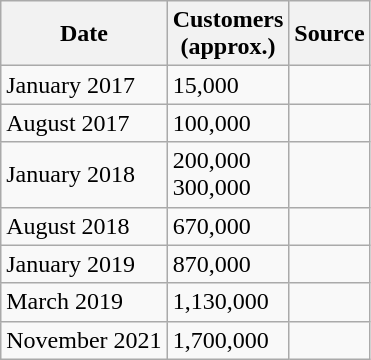<table class="wikitable">
<tr>
<th>Date</th>
<th>Customers<br>(approx.)</th>
<th>Source</th>
</tr>
<tr>
<td>January 2017</td>
<td>15,000</td>
<td></td>
</tr>
<tr>
<td>August 2017</td>
<td>100,000</td>
<td></td>
</tr>
<tr>
<td>January 2018</td>
<td>200,000<br>300,000</td>
<td><br></td>
</tr>
<tr>
<td>August 2018</td>
<td>670,000</td>
<td></td>
</tr>
<tr>
<td>January 2019</td>
<td>870,000</td>
<td></td>
</tr>
<tr>
<td>March 2019</td>
<td>1,130,000</td>
<td></td>
</tr>
<tr>
<td>November 2021</td>
<td>1,700,000</td>
<td></td>
</tr>
</table>
